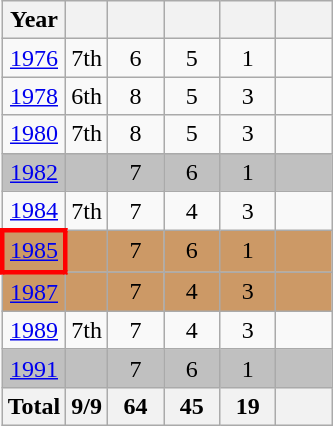<table class="wikitable" style="text-align: center;">
<tr>
<th>Year</th>
<th></th>
<th width=30></th>
<th width=30></th>
<th width=30></th>
<th width=30></th>
</tr>
<tr>
<td> <a href='#'>1976</a></td>
<td>7th</td>
<td>6</td>
<td>5</td>
<td>1</td>
<td></td>
</tr>
<tr>
<td> <a href='#'>1978</a></td>
<td>6th</td>
<td>8</td>
<td>5</td>
<td>3</td>
<td></td>
</tr>
<tr>
<td> <a href='#'>1980</a></td>
<td>7th</td>
<td>8</td>
<td>5</td>
<td>3</td>
<td></td>
</tr>
<tr bgcolor=silver>
<td> <a href='#'>1982</a></td>
<td></td>
<td>7</td>
<td>6</td>
<td>1</td>
<td></td>
</tr>
<tr>
<td> <a href='#'>1984</a></td>
<td>7th</td>
<td>7</td>
<td>4</td>
<td>3</td>
<td></td>
</tr>
<tr bgcolor=cc9966>
<td style="border: 3px solid red"> <a href='#'>1985</a></td>
<td></td>
<td>7</td>
<td>6</td>
<td>1</td>
<td></td>
</tr>
<tr bgcolor=cc9966>
<td> <a href='#'>1987</a></td>
<td></td>
<td>7</td>
<td>4</td>
<td>3</td>
<td></td>
</tr>
<tr>
<td> <a href='#'>1989</a></td>
<td>7th</td>
<td>7</td>
<td>4</td>
<td>3</td>
<td></td>
</tr>
<tr bgcolor=silver>
<td> <a href='#'>1991</a></td>
<td></td>
<td>7</td>
<td>6</td>
<td>1</td>
<td></td>
</tr>
<tr>
<th>Total</th>
<th>9/9</th>
<th>64</th>
<th>45</th>
<th>19</th>
<th></th>
</tr>
</table>
